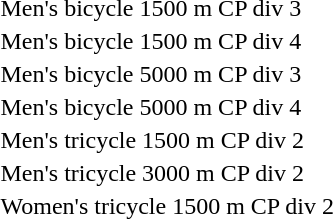<table>
<tr>
<td>Men's bicycle 1500 m CP div 3<br></td>
<td></td>
<td></td>
<td></td>
</tr>
<tr>
<td>Men's bicycle 1500 m CP div 4<br></td>
<td></td>
<td></td>
<td></td>
</tr>
<tr>
<td>Men's bicycle 5000 m CP div 3<br></td>
<td></td>
<td></td>
<td></td>
</tr>
<tr>
<td>Men's bicycle 5000 m CP div 4<br></td>
<td></td>
<td></td>
<td></td>
</tr>
<tr>
<td>Men's tricycle 1500 m CP div 2<br></td>
<td></td>
<td></td>
<td></td>
</tr>
<tr>
<td>Men's tricycle 3000 m CP div 2<br></td>
<td></td>
<td></td>
<td></td>
</tr>
<tr>
<td>Women's tricycle 1500 m CP div 2<br></td>
<td></td>
<td></td>
<td></td>
</tr>
</table>
